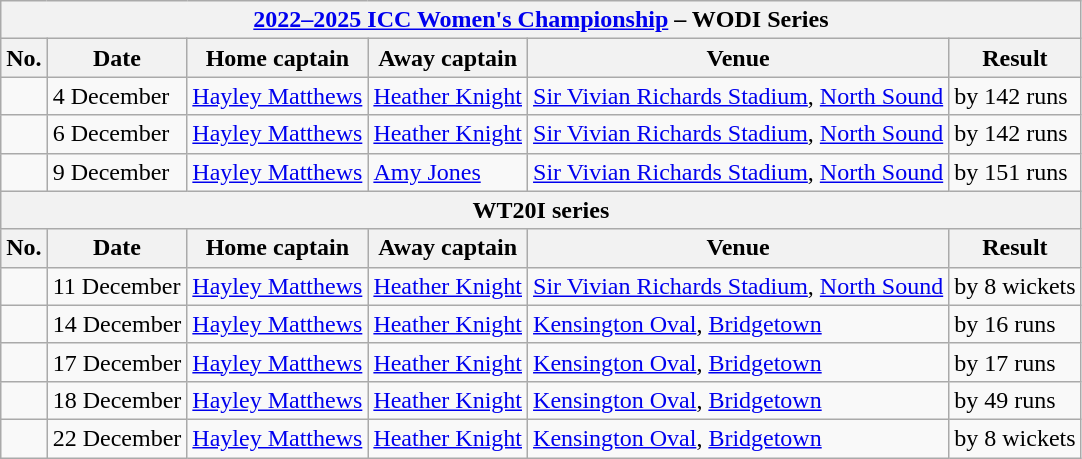<table class="wikitable">
<tr>
<th colspan="9"><a href='#'>2022–2025 ICC Women's Championship</a> – WODI Series</th>
</tr>
<tr>
<th>No.</th>
<th>Date</th>
<th>Home captain</th>
<th>Away captain</th>
<th>Venue</th>
<th>Result</th>
</tr>
<tr>
<td></td>
<td>4 December</td>
<td><a href='#'>Hayley Matthews</a></td>
<td><a href='#'>Heather Knight</a></td>
<td><a href='#'>Sir Vivian Richards Stadium</a>, <a href='#'>North Sound</a></td>
<td> by 142 runs</td>
</tr>
<tr>
<td></td>
<td>6 December</td>
<td><a href='#'>Hayley Matthews</a></td>
<td><a href='#'>Heather Knight</a></td>
<td><a href='#'>Sir Vivian Richards Stadium</a>, <a href='#'>North Sound</a></td>
<td> by 142 runs</td>
</tr>
<tr>
<td></td>
<td>9 December</td>
<td><a href='#'>Hayley Matthews</a></td>
<td><a href='#'>Amy Jones</a></td>
<td><a href='#'>Sir Vivian Richards Stadium</a>, <a href='#'>North Sound</a></td>
<td> by 151 runs</td>
</tr>
<tr>
<th colspan="9">WT20I series</th>
</tr>
<tr>
<th>No.</th>
<th>Date</th>
<th>Home captain</th>
<th>Away captain</th>
<th>Venue</th>
<th>Result</th>
</tr>
<tr>
<td></td>
<td>11 December</td>
<td><a href='#'>Hayley Matthews</a></td>
<td><a href='#'>Heather Knight</a></td>
<td><a href='#'>Sir Vivian Richards Stadium</a>, <a href='#'>North Sound</a></td>
<td> by 8 wickets</td>
</tr>
<tr>
<td></td>
<td>14 December</td>
<td><a href='#'>Hayley Matthews</a></td>
<td><a href='#'>Heather Knight</a></td>
<td><a href='#'>Kensington Oval</a>, <a href='#'>Bridgetown</a></td>
<td> by 16 runs</td>
</tr>
<tr>
<td></td>
<td>17 December</td>
<td><a href='#'>Hayley Matthews</a></td>
<td><a href='#'>Heather Knight</a></td>
<td><a href='#'>Kensington Oval</a>, <a href='#'>Bridgetown</a></td>
<td> by 17 runs</td>
</tr>
<tr>
<td></td>
<td>18 December</td>
<td><a href='#'>Hayley Matthews</a></td>
<td><a href='#'>Heather Knight</a></td>
<td><a href='#'>Kensington Oval</a>, <a href='#'>Bridgetown</a></td>
<td> by 49 runs</td>
</tr>
<tr>
<td></td>
<td>22 December</td>
<td><a href='#'>Hayley Matthews</a></td>
<td><a href='#'>Heather Knight</a></td>
<td><a href='#'>Kensington Oval</a>, <a href='#'>Bridgetown</a></td>
<td> by 8 wickets</td>
</tr>
</table>
